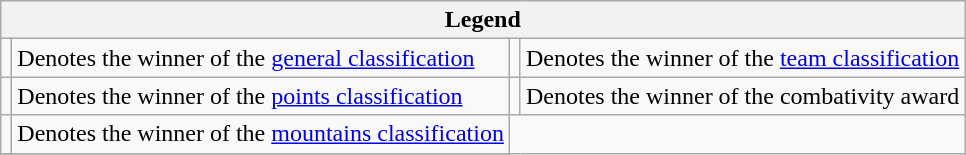<table class="wikitable">
<tr>
<th scope="col" colspan="4">Legend</th>
</tr>
<tr>
<td></td>
<td>Denotes the winner of the <a href='#'>general classification</a></td>
<td></td>
<td>Denotes the winner of the <a href='#'>team classification</a></td>
</tr>
<tr>
<td></td>
<td>Denotes the winner of the <a href='#'>points classification</a></td>
<td></td>
<td>Denotes the winner of the combativity award</td>
</tr>
<tr>
<td></td>
<td>Denotes the winner of the <a href='#'>mountains classification</a></td>
</tr>
<tr>
</tr>
</table>
